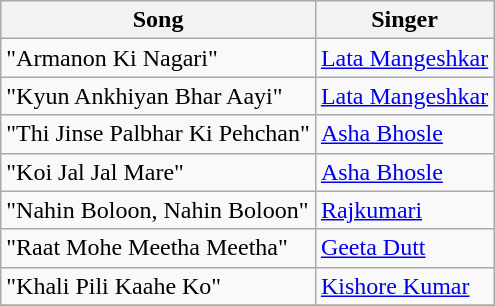<table class="wikitable">
<tr>
<th>Song</th>
<th>Singer</th>
</tr>
<tr>
<td>"Armanon Ki Nagari"</td>
<td><a href='#'>Lata Mangeshkar</a></td>
</tr>
<tr>
<td>"Kyun Ankhiyan Bhar Aayi"</td>
<td><a href='#'>Lata Mangeshkar</a></td>
</tr>
<tr>
<td>"Thi Jinse Palbhar Ki Pehchan"</td>
<td><a href='#'>Asha Bhosle</a></td>
</tr>
<tr>
<td>"Koi Jal Jal Mare"</td>
<td><a href='#'>Asha Bhosle</a></td>
</tr>
<tr>
<td>"Nahin Boloon, Nahin Boloon"</td>
<td><a href='#'>Rajkumari</a></td>
</tr>
<tr>
<td>"Raat Mohe Meetha Meetha"</td>
<td><a href='#'>Geeta Dutt</a></td>
</tr>
<tr>
<td>"Khali Pili Kaahe Ko"</td>
<td><a href='#'>Kishore Kumar</a></td>
</tr>
<tr>
</tr>
</table>
